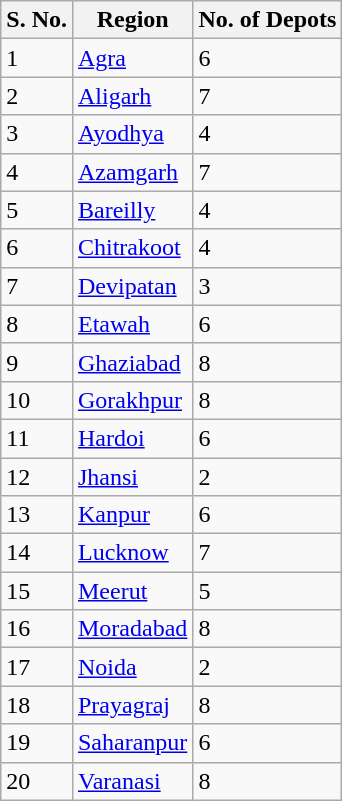<table class="wikitable">
<tr>
<th>S. No.</th>
<th>Region</th>
<th>No. of Depots</th>
</tr>
<tr>
<td>1</td>
<td><a href='#'>Agra</a></td>
<td>6</td>
</tr>
<tr>
<td>2</td>
<td><a href='#'>Aligarh</a></td>
<td>7</td>
</tr>
<tr>
<td>3</td>
<td><a href='#'>Ayodhya</a></td>
<td>4</td>
</tr>
<tr>
<td>4</td>
<td><a href='#'>Azamgarh </a></td>
<td>7</td>
</tr>
<tr>
<td>5</td>
<td><a href='#'>Bareilly</a></td>
<td>4</td>
</tr>
<tr>
<td>6</td>
<td><a href='#'>Chitrakoot</a></td>
<td>4</td>
</tr>
<tr>
<td>7</td>
<td><a href='#'>Devipatan</a></td>
<td>3</td>
</tr>
<tr>
<td>8</td>
<td><a href='#'>Etawah</a></td>
<td>6</td>
</tr>
<tr>
<td>9</td>
<td><a href='#'>Ghaziabad</a></td>
<td>8</td>
</tr>
<tr>
<td>10</td>
<td><a href='#'>Gorakhpur</a></td>
<td>8</td>
</tr>
<tr>
<td>11</td>
<td><a href='#'>Hardoi</a></td>
<td>6</td>
</tr>
<tr>
<td>12</td>
<td><a href='#'>Jhansi</a></td>
<td>2</td>
</tr>
<tr>
<td>13</td>
<td><a href='#'>Kanpur</a></td>
<td>6</td>
</tr>
<tr>
<td>14</td>
<td><a href='#'>Lucknow</a></td>
<td>7</td>
</tr>
<tr>
<td>15</td>
<td><a href='#'>Meerut</a></td>
<td>5</td>
</tr>
<tr>
<td>16</td>
<td><a href='#'>Moradabad</a></td>
<td>8</td>
</tr>
<tr>
<td>17</td>
<td><a href='#'>Noida</a></td>
<td>2</td>
</tr>
<tr>
<td>18</td>
<td><a href='#'>Prayagraj</a></td>
<td>8</td>
</tr>
<tr>
<td>19</td>
<td><a href='#'>Saharanpur</a></td>
<td>6</td>
</tr>
<tr>
<td>20</td>
<td><a href='#'>Varanasi</a></td>
<td>8</td>
</tr>
</table>
